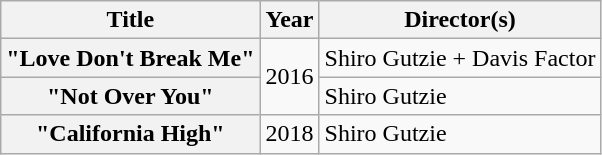<table class="wikitable plainrowheaders">
<tr>
<th>Title</th>
<th>Year</th>
<th>Director(s)</th>
</tr>
<tr>
<th scope="row">"Love Don't Break Me"</th>
<td rowspan="2">2016</td>
<td>Shiro Gutzie + Davis Factor</td>
</tr>
<tr>
<th scope="row">"Not Over You"</th>
<td>Shiro Gutzie</td>
</tr>
<tr>
<th scope="row">"California High"</th>
<td>2018</td>
<td>Shiro Gutzie</td>
</tr>
</table>
